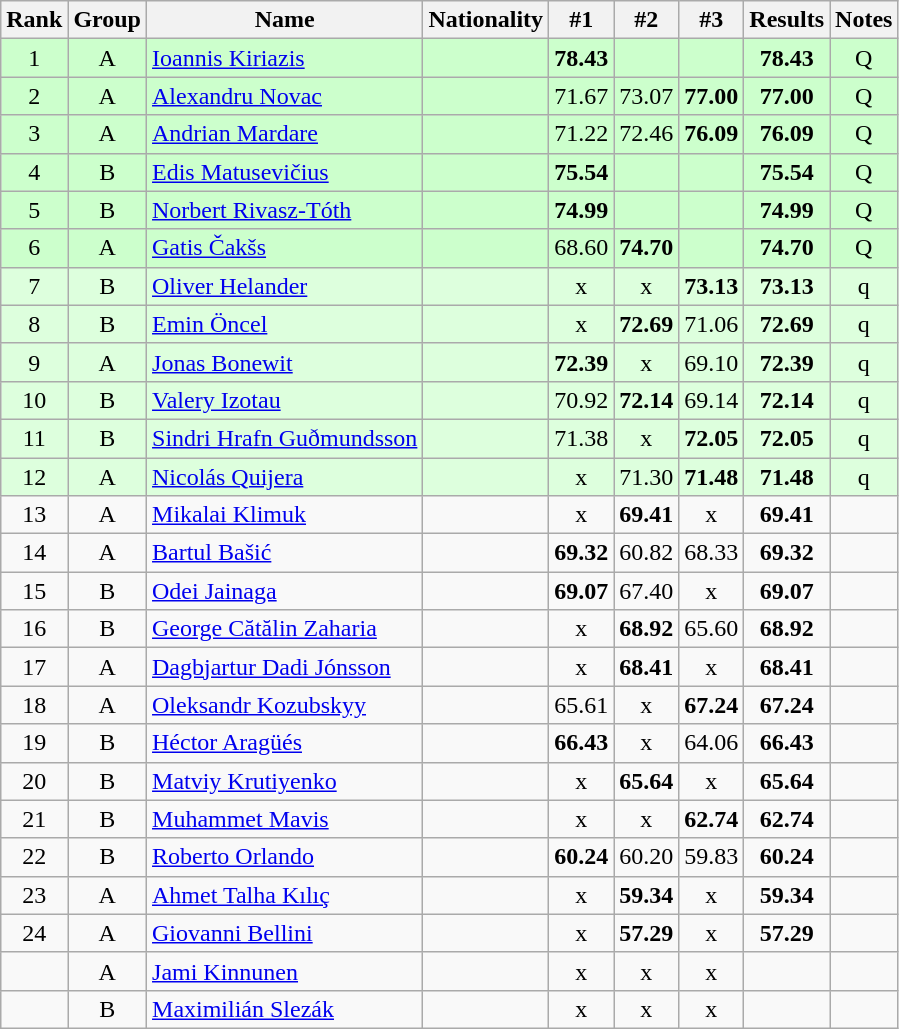<table class="wikitable sortable" style="text-align:center">
<tr>
<th>Rank</th>
<th>Group</th>
<th>Name</th>
<th>Nationality</th>
<th>#1</th>
<th>#2</th>
<th>#3</th>
<th>Results</th>
<th>Notes</th>
</tr>
<tr bgcolor=ccffcc>
<td>1</td>
<td>A</td>
<td align=left><a href='#'>Ioannis Kiriazis</a></td>
<td align=left></td>
<td><strong>78.43</strong></td>
<td></td>
<td></td>
<td><strong>78.43</strong></td>
<td>Q</td>
</tr>
<tr bgcolor=ccffcc>
<td>2</td>
<td>A</td>
<td align=left><a href='#'>Alexandru Novac</a></td>
<td align=left></td>
<td>71.67</td>
<td>73.07</td>
<td><strong>77.00</strong></td>
<td><strong>77.00</strong></td>
<td>Q</td>
</tr>
<tr bgcolor=ccffcc>
<td>3</td>
<td>A</td>
<td align=left><a href='#'>Andrian Mardare</a></td>
<td align=left></td>
<td>71.22</td>
<td>72.46</td>
<td><strong>76.09</strong></td>
<td><strong>76.09</strong></td>
<td>Q</td>
</tr>
<tr bgcolor=ccffcc>
<td>4</td>
<td>B</td>
<td align=left><a href='#'>Edis Matusevičius</a></td>
<td align=left></td>
<td><strong>75.54</strong></td>
<td></td>
<td></td>
<td><strong>75.54</strong></td>
<td>Q</td>
</tr>
<tr bgcolor=ccffcc>
<td>5</td>
<td>B</td>
<td align=left><a href='#'>Norbert Rivasz-Tóth</a></td>
<td align=left></td>
<td><strong>74.99</strong></td>
<td></td>
<td></td>
<td><strong>74.99</strong></td>
<td>Q</td>
</tr>
<tr bgcolor=ccffcc>
<td>6</td>
<td>A</td>
<td align=left><a href='#'>Gatis Čakšs</a></td>
<td align=left></td>
<td>68.60</td>
<td><strong>74.70</strong></td>
<td></td>
<td><strong>74.70</strong></td>
<td>Q</td>
</tr>
<tr bgcolor=ddffdd>
<td>7</td>
<td>B</td>
<td align=left><a href='#'>Oliver Helander</a></td>
<td align=left></td>
<td>x</td>
<td>x</td>
<td><strong>73.13</strong></td>
<td><strong>73.13</strong></td>
<td>q</td>
</tr>
<tr bgcolor=ddffdd>
<td>8</td>
<td>B</td>
<td align=left><a href='#'>Emin Öncel</a></td>
<td align=left></td>
<td>x</td>
<td><strong>72.69</strong></td>
<td>71.06</td>
<td><strong>72.69</strong></td>
<td>q</td>
</tr>
<tr bgcolor=ddffdd>
<td>9</td>
<td>A</td>
<td align=left><a href='#'>Jonas Bonewit</a></td>
<td align=left></td>
<td><strong>72.39</strong></td>
<td>x</td>
<td>69.10</td>
<td><strong>72.39</strong></td>
<td>q</td>
</tr>
<tr bgcolor=ddffdd>
<td>10</td>
<td>B</td>
<td align=left><a href='#'>Valery Izotau</a></td>
<td align=left></td>
<td>70.92</td>
<td><strong>72.14</strong></td>
<td>69.14</td>
<td><strong>72.14</strong></td>
<td>q</td>
</tr>
<tr bgcolor=ddffdd>
<td>11</td>
<td>B</td>
<td align=left><a href='#'>Sindri Hrafn Guðmundsson</a></td>
<td align=left></td>
<td>71.38</td>
<td>x</td>
<td><strong>72.05</strong></td>
<td><strong>72.05</strong></td>
<td>q</td>
</tr>
<tr bgcolor=ddffdd>
<td>12</td>
<td>A</td>
<td align=left><a href='#'>Nicolás Quijera</a></td>
<td align=left></td>
<td>x</td>
<td>71.30</td>
<td><strong>71.48</strong></td>
<td><strong>71.48</strong></td>
<td>q</td>
</tr>
<tr>
<td>13</td>
<td>A</td>
<td align=left><a href='#'>Mikalai Klimuk</a></td>
<td align=left></td>
<td>x</td>
<td><strong>69.41</strong></td>
<td>x</td>
<td><strong>69.41</strong></td>
<td></td>
</tr>
<tr>
<td>14</td>
<td>A</td>
<td align=left><a href='#'>Bartul Bašić</a></td>
<td align=left></td>
<td><strong>69.32</strong></td>
<td>60.82</td>
<td>68.33</td>
<td><strong>69.32</strong></td>
<td></td>
</tr>
<tr>
<td>15</td>
<td>B</td>
<td align=left><a href='#'>Odei Jainaga</a></td>
<td align=left></td>
<td><strong>69.07</strong></td>
<td>67.40</td>
<td>x</td>
<td><strong>69.07</strong></td>
<td></td>
</tr>
<tr>
<td>16</td>
<td>B</td>
<td align=left><a href='#'>George Cătălin Zaharia</a></td>
<td align=left></td>
<td>x</td>
<td><strong>68.92</strong></td>
<td>65.60</td>
<td><strong>68.92</strong></td>
<td></td>
</tr>
<tr>
<td>17</td>
<td>A</td>
<td align=left><a href='#'>Dagbjartur Dadi Jónsson</a></td>
<td align=left></td>
<td>x</td>
<td><strong>68.41</strong></td>
<td>x</td>
<td><strong>68.41</strong></td>
<td></td>
</tr>
<tr>
<td>18</td>
<td>A</td>
<td align=left><a href='#'>Oleksandr Kozubskyy</a></td>
<td align=left></td>
<td>65.61</td>
<td>x</td>
<td><strong>67.24</strong></td>
<td><strong>67.24</strong></td>
<td></td>
</tr>
<tr>
<td>19</td>
<td>B</td>
<td align=left><a href='#'>Héctor Aragüés</a></td>
<td align=left></td>
<td><strong>66.43</strong></td>
<td>x</td>
<td>64.06</td>
<td><strong>66.43</strong></td>
<td></td>
</tr>
<tr>
<td>20</td>
<td>B</td>
<td align=left><a href='#'>Matviy Krutiyenko</a></td>
<td align=left></td>
<td>x</td>
<td><strong>65.64</strong></td>
<td>x</td>
<td><strong>65.64</strong></td>
<td></td>
</tr>
<tr>
<td>21</td>
<td>B</td>
<td align=left><a href='#'>Muhammet Mavis</a></td>
<td align=left></td>
<td>x</td>
<td>x</td>
<td><strong>62.74</strong></td>
<td><strong>62.74</strong></td>
<td></td>
</tr>
<tr>
<td>22</td>
<td>B</td>
<td align=left><a href='#'>Roberto Orlando</a></td>
<td align=left></td>
<td><strong>60.24</strong></td>
<td>60.20</td>
<td>59.83</td>
<td><strong>60.24</strong></td>
<td></td>
</tr>
<tr>
<td>23</td>
<td>A</td>
<td align=left><a href='#'>Ahmet Talha Kılıç</a></td>
<td align=left></td>
<td>x</td>
<td><strong>59.34</strong></td>
<td>x</td>
<td><strong>59.34</strong></td>
<td></td>
</tr>
<tr>
<td>24</td>
<td>A</td>
<td align=left><a href='#'>Giovanni Bellini</a></td>
<td align=left></td>
<td>x</td>
<td><strong>57.29</strong></td>
<td>x</td>
<td><strong>57.29</strong></td>
<td></td>
</tr>
<tr>
<td></td>
<td>A</td>
<td align=left><a href='#'>Jami Kinnunen</a></td>
<td align=left></td>
<td>x</td>
<td>x</td>
<td>x</td>
<td><strong></strong></td>
<td></td>
</tr>
<tr>
<td></td>
<td>B</td>
<td align=left><a href='#'>Maximilián Slezák</a></td>
<td align=left></td>
<td>x</td>
<td>x</td>
<td>x</td>
<td><strong></strong></td>
<td></td>
</tr>
</table>
